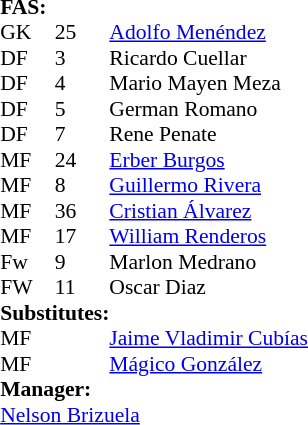<table style="font-size: 90%" cellspacing="0" cellpadding="0" align=right>
<tr>
<td colspan="4"><strong>FAS:</strong></td>
</tr>
<tr>
<th width="25"></th>
<th width="25"></th>
</tr>
<tr>
<td>GK</td>
<td>25</td>
<td> <a href='#'>Adolfo Menéndez</a></td>
</tr>
<tr>
<td>DF</td>
<td>3</td>
<td> Ricardo Cuellar   </td>
</tr>
<tr>
<td>DF</td>
<td>4</td>
<td>  Mario Mayen Meza</td>
</tr>
<tr>
<td>DF</td>
<td>5</td>
<td>  German Romano</td>
</tr>
<tr>
<td>DF</td>
<td>7</td>
<td>  Rene Penate</td>
</tr>
<tr>
<td>MF</td>
<td>24</td>
<td> <a href='#'>Erber Burgos</a></td>
</tr>
<tr>
<td>MF</td>
<td>8</td>
<td>  <a href='#'>Guillermo Rivera</a></td>
<td></td>
<td></td>
</tr>
<tr>
<td>MF</td>
<td>36</td>
<td>  <a href='#'>Cristian Álvarez</a></td>
</tr>
<tr>
<td>MF</td>
<td>17</td>
<td> <a href='#'>William Renderos</a></td>
</tr>
<tr>
<td>Fw</td>
<td>9</td>
<td>  Marlon Medrano</td>
<td></td>
<td></td>
</tr>
<tr>
<td>FW</td>
<td>11</td>
<td>  Oscar Diaz</td>
</tr>
<tr>
<td colspan=2><strong>Substitutes:</strong></td>
</tr>
<tr>
<td>MF</td>
<td></td>
<td>  <a href='#'>Jaime Vladimir Cubías</a></td>
<td></td>
<td> </td>
</tr>
<tr>
<td>MF</td>
<td></td>
<td> <a href='#'>Mágico González</a></td>
<td></td>
<td></td>
</tr>
<tr>
<td colspan=3><strong>Manager:</strong></td>
</tr>
<tr>
<td colspan=4> <a href='#'>Nelson Brizuela</a></td>
</tr>
</table>
